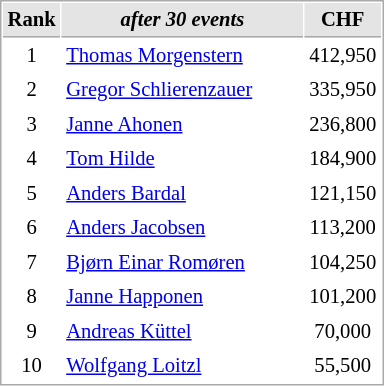<table cellspacing="1" cellpadding="3" style="border:1px solid #AAAAAA;font-size:86%">
<tr style="background:#E4E4E4">
<th style="border-bottom:1px solid #AAAAAA" width=10>Rank</th>
<th style="border-bottom:1px solid #AAAAAA" width=155><em>after 30 events</em></th>
<th style="border-bottom:1px solid #AAAAAA" width=40>CHF</th>
</tr>
<tr>
<td style="text-align:center">1</td>
<td> <a href='#'>Thomas Morgenstern</a></td>
<td style="text-align:center">412,950</td>
</tr>
<tr>
<td style="text-align:center">2</td>
<td> <a href='#'>Gregor Schlierenzauer</a></td>
<td style="text-align:center">335,950</td>
</tr>
<tr>
<td style="text-align:center">3</td>
<td> <a href='#'>Janne Ahonen</a></td>
<td style="text-align:center">236,800</td>
</tr>
<tr>
<td style="text-align:center">4</td>
<td> <a href='#'>Tom Hilde</a></td>
<td style="text-align:center">184,900</td>
</tr>
<tr>
<td style="text-align:center">5</td>
<td> <a href='#'>Anders Bardal</a></td>
<td style="text-align:center">121,150</td>
</tr>
<tr>
<td style="text-align:center">6</td>
<td> <a href='#'>Anders Jacobsen</a></td>
<td style="text-align:center">113,200</td>
</tr>
<tr>
<td style="text-align:center">7</td>
<td> <a href='#'>Bjørn Einar Romøren</a></td>
<td style="text-align:center">104,250</td>
</tr>
<tr>
<td style="text-align:center">8</td>
<td> <a href='#'>Janne Happonen</a></td>
<td style="text-align:center">101,200</td>
</tr>
<tr>
<td style="text-align:center">9</td>
<td> <a href='#'>Andreas Küttel</a></td>
<td style="text-align:center">70,000</td>
</tr>
<tr>
<td style="text-align:center">10</td>
<td> <a href='#'>Wolfgang Loitzl</a></td>
<td style="text-align:center">55,500</td>
</tr>
</table>
